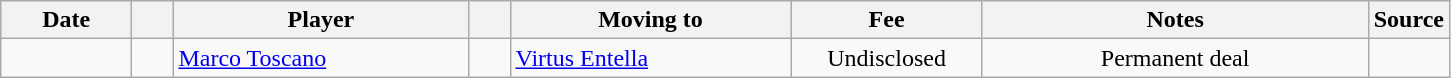<table class="wikitable collapsible collapsed sortable">
<tr>
<th style="width:80px;">Date</th>
<th style="width:20px;"></th>
<th style="width:190px;">Player</th>
<th style="width:20px;"></th>
<th style="width:180px;">Moving to</th>
<th style="width:120px;" class="unsortable">Fee</th>
<th style="width:250px;" class="unsortable">Notes</th>
<th style="width:20px;">Source</th>
</tr>
<tr>
<td></td>
<td align="center"></td>
<td> <a href='#'>Marco Toscano</a></td>
<td align="center"></td>
<td> <a href='#'>Virtus Entella</a></td>
<td align=center>Undisclosed</td>
<td align=center>Permanent deal</td>
<td><small></small></td>
</tr>
</table>
